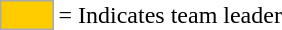<table>
<tr>
<td style="background:#fc0; border:1px solid #aaa; width:2em;"></td>
<td>= Indicates team leader</td>
</tr>
</table>
